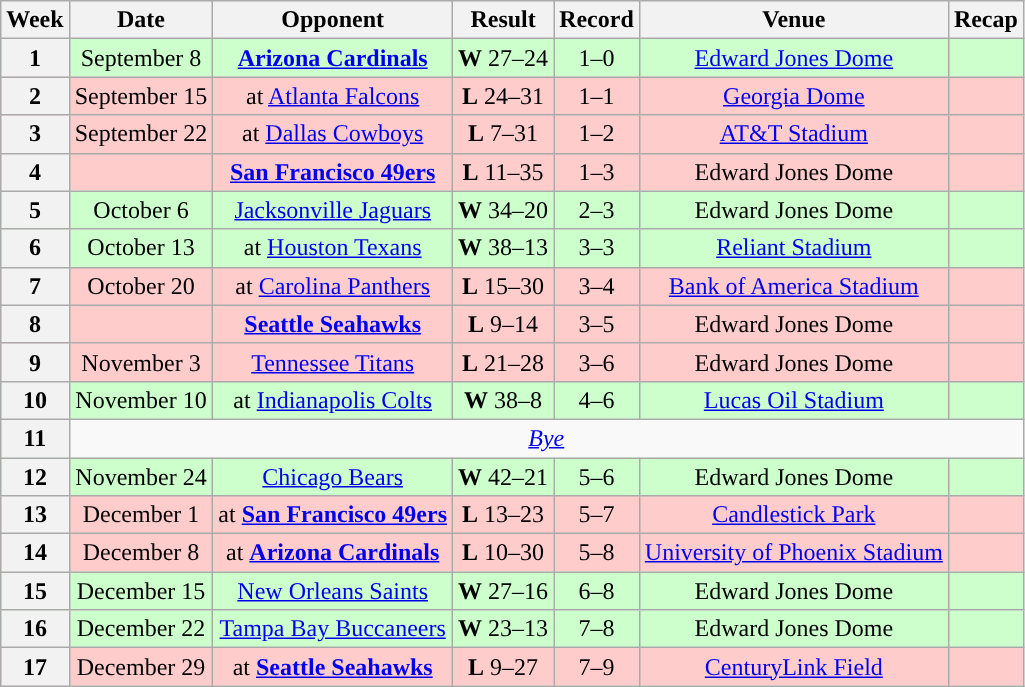<table class="wikitable" style="text-align:center">
<tr>
<th>Week</th>
<th>Date</th>
<th>Opponent</th>
<th>Result</th>
<th>Record</th>
<th>Venue</th>
<th>Recap</th>
</tr>
<tr style="background:#cfc">
<th>1</th>
<td>September 8</td>
<td><strong><a href='#'>Arizona Cardinals</a></strong></td>
<td><strong>W</strong> 27–24</td>
<td>1–0</td>
<td><a href='#'>Edward Jones Dome</a></td>
<td></td>
</tr>
<tr style="background:#fcc">
<th>2</th>
<td>September 15</td>
<td>at <a href='#'>Atlanta Falcons</a></td>
<td><strong>L</strong> 24–31</td>
<td>1–1</td>
<td><a href='#'>Georgia Dome</a></td>
<td></td>
</tr>
<tr style="background:#fcc">
<th>3</th>
<td>September 22</td>
<td>at <a href='#'>Dallas Cowboys</a></td>
<td><strong>L</strong> 7–31</td>
<td>1–2</td>
<td><a href='#'>AT&T Stadium</a></td>
<td></td>
</tr>
<tr style="background:#fcc">
<th>4</th>
<td></td>
<td><strong><a href='#'>San Francisco 49ers</a></strong></td>
<td><strong>L</strong> 11–35</td>
<td>1–3</td>
<td>Edward Jones Dome</td>
<td></td>
</tr>
<tr style="background:#cfc">
<th>5</th>
<td>October 6</td>
<td><a href='#'>Jacksonville Jaguars</a></td>
<td><strong>W</strong> 34–20</td>
<td>2–3</td>
<td>Edward Jones Dome</td>
<td></td>
</tr>
<tr style="background:#cfc">
<th>6</th>
<td>October 13</td>
<td>at <a href='#'>Houston Texans</a></td>
<td><strong>W</strong> 38–13</td>
<td>3–3</td>
<td><a href='#'>Reliant Stadium</a></td>
<td></td>
</tr>
<tr style="background:#fcc">
<th>7</th>
<td>October 20</td>
<td>at <a href='#'>Carolina Panthers</a></td>
<td><strong>L</strong> 15–30</td>
<td>3–4</td>
<td><a href='#'>Bank of America Stadium</a></td>
<td></td>
</tr>
<tr style="background:#fcc">
<th>8</th>
<td></td>
<td><strong><a href='#'>Seattle Seahawks</a></strong></td>
<td><strong>L</strong> 9–14</td>
<td>3–5</td>
<td>Edward Jones Dome</td>
<td></td>
</tr>
<tr style="background:#fcc">
<th>9</th>
<td>November 3</td>
<td><a href='#'>Tennessee Titans</a></td>
<td><strong>L</strong> 21–28</td>
<td>3–6</td>
<td>Edward Jones Dome</td>
<td></td>
</tr>
<tr style="background:#cfc">
<th>10</th>
<td>November 10</td>
<td>at <a href='#'>Indianapolis Colts</a></td>
<td><strong>W</strong> 38–8</td>
<td>4–6</td>
<td><a href='#'>Lucas Oil Stadium</a></td>
<td></td>
</tr>
<tr>
<th>11</th>
<td colspan="6"><em><a href='#'>Bye</a></em></td>
</tr>
<tr style="background:#cfc">
<th>12</th>
<td>November 24</td>
<td><a href='#'>Chicago Bears</a></td>
<td><strong>W</strong> 42–21</td>
<td>5–6</td>
<td>Edward Jones Dome</td>
<td></td>
</tr>
<tr style="background:#fcc">
<th>13</th>
<td>December 1</td>
<td>at <strong><a href='#'>San Francisco 49ers</a></strong></td>
<td><strong>L</strong> 13–23</td>
<td>5–7</td>
<td><a href='#'>Candlestick Park</a></td>
<td></td>
</tr>
<tr style="background:#fcc">
<th>14</th>
<td>December 8</td>
<td>at <strong><a href='#'>Arizona Cardinals</a></strong></td>
<td><strong>L</strong> 10–30</td>
<td>5–8</td>
<td><a href='#'>University of Phoenix Stadium</a></td>
<td></td>
</tr>
<tr style="background:#cfc">
<th>15</th>
<td>December 15</td>
<td><a href='#'>New Orleans Saints</a></td>
<td><strong>W</strong> 27–16</td>
<td>6–8</td>
<td>Edward Jones Dome</td>
<td></td>
</tr>
<tr style="background:#cfc">
<th>16</th>
<td>December 22</td>
<td><a href='#'>Tampa Bay Buccaneers</a></td>
<td><strong>W</strong> 23–13</td>
<td>7–8</td>
<td>Edward Jones Dome</td>
<td></td>
</tr>
<tr style="background:#fcc">
<th>17</th>
<td>December 29</td>
<td>at <strong><a href='#'>Seattle Seahawks</a></strong></td>
<td><strong>L</strong> 9–27</td>
<td>7–9</td>
<td><a href='#'>CenturyLink Field</a></td>
<td></td>
</tr>
</table>
